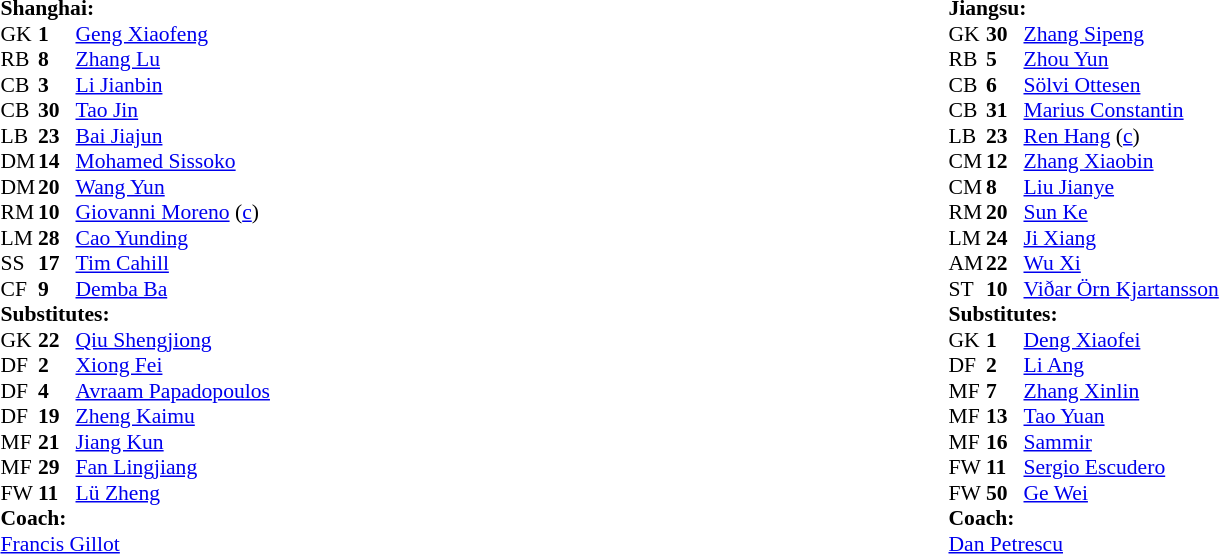<table width="100%">
<tr>
<td valign="top" width="45%"><br><table style="font-size: 90%" cellspacing="0" cellpadding="0">
<tr>
<td colspan="4"><strong>Shanghai:</strong></td>
</tr>
<tr>
<th width="25"></th>
<th width="25"></th>
</tr>
<tr>
<td>GK</td>
<td><strong>1</strong></td>
<td> <a href='#'>Geng Xiaofeng</a></td>
</tr>
<tr>
<td>RB</td>
<td><strong>8</strong></td>
<td> <a href='#'>Zhang Lu</a></td>
<td></td>
<td></td>
</tr>
<tr>
<td>CB</td>
<td><strong>3</strong></td>
<td> <a href='#'>Li Jianbin</a></td>
<td></td>
</tr>
<tr>
<td>CB</td>
<td><strong>30</strong></td>
<td> <a href='#'>Tao Jin</a></td>
<td></td>
<td></td>
</tr>
<tr>
<td>LB</td>
<td><strong>23</strong></td>
<td> <a href='#'>Bai Jiajun</a></td>
<td></td>
</tr>
<tr>
<td>DM</td>
<td><strong>14</strong></td>
<td> <a href='#'>Mohamed Sissoko</a></td>
</tr>
<tr>
<td>DM</td>
<td><strong>20</strong></td>
<td> <a href='#'>Wang Yun</a></td>
<td></td>
</tr>
<tr>
<td>RM</td>
<td><strong>10</strong></td>
<td> <a href='#'>Giovanni Moreno</a> (<a href='#'>c</a>)</td>
<td></td>
<td></td>
</tr>
<tr>
<td>LM</td>
<td><strong>28</strong></td>
<td> <a href='#'>Cao Yunding</a></td>
</tr>
<tr>
<td>SS</td>
<td><strong>17</strong></td>
<td> <a href='#'>Tim Cahill</a></td>
<td></td>
</tr>
<tr>
<td>CF</td>
<td><strong>9</strong></td>
<td> <a href='#'>Demba Ba</a></td>
</tr>
<tr>
<td colspan=4><strong>Substitutes:</strong></td>
</tr>
<tr>
<td>GK</td>
<td><strong>22</strong></td>
<td> <a href='#'>Qiu Shengjiong</a></td>
</tr>
<tr>
<td>DF</td>
<td><strong>2</strong></td>
<td> <a href='#'>Xiong Fei</a></td>
<td></td>
<td></td>
</tr>
<tr>
<td>DF</td>
<td><strong>4</strong></td>
<td> <a href='#'>Avraam Papadopoulos</a></td>
</tr>
<tr>
<td>DF</td>
<td><strong>19</strong></td>
<td> <a href='#'>Zheng Kaimu</a></td>
<td></td>
<td></td>
</tr>
<tr>
<td>MF</td>
<td><strong>21</strong></td>
<td> <a href='#'>Jiang Kun</a></td>
</tr>
<tr>
<td>MF</td>
<td><strong>29</strong></td>
<td> <a href='#'>Fan Lingjiang</a></td>
</tr>
<tr>
<td>FW</td>
<td><strong>11</strong></td>
<td> <a href='#'>Lü Zheng</a></td>
<td></td>
<td></td>
</tr>
<tr>
<td colspan=4><strong>Coach:</strong></td>
</tr>
<tr>
<td colspan="4"> <a href='#'>Francis Gillot</a></td>
</tr>
</table>
</td>
<td valign="top"></td>
<td valign="top" width="50%"><br><table style="font-size: 90%" cellspacing="0" cellpadding="0">
<tr>
<td colspan="4"><strong>Jiangsu:</strong></td>
</tr>
<tr>
<th width="25"></th>
<th width="25"></th>
</tr>
<tr>
<td>GK</td>
<td><strong>30</strong></td>
<td> <a href='#'>Zhang Sipeng</a></td>
<td></td>
</tr>
<tr>
<td>RB</td>
<td><strong>5</strong></td>
<td> <a href='#'>Zhou Yun</a></td>
<td></td>
</tr>
<tr>
<td>CB</td>
<td><strong>6</strong></td>
<td> <a href='#'>Sölvi Ottesen</a></td>
<td></td>
<td></td>
</tr>
<tr>
<td>CB</td>
<td><strong>31</strong></td>
<td> <a href='#'>Marius Constantin</a></td>
</tr>
<tr>
<td>LB</td>
<td><strong>23</strong></td>
<td> <a href='#'>Ren Hang</a> (<a href='#'>c</a>)</td>
<td></td>
</tr>
<tr>
<td>CM</td>
<td><strong>12</strong></td>
<td> <a href='#'>Zhang Xiaobin</a></td>
</tr>
<tr>
<td>CM</td>
<td><strong>8</strong></td>
<td> <a href='#'>Liu Jianye</a></td>
<td></td>
<td></td>
</tr>
<tr>
<td>RM</td>
<td><strong>20</strong></td>
<td> <a href='#'>Sun Ke</a></td>
<td></td>
</tr>
<tr>
<td>LM</td>
<td><strong>24</strong></td>
<td> <a href='#'>Ji Xiang</a></td>
</tr>
<tr>
<td>AM</td>
<td><strong>22</strong></td>
<td> <a href='#'>Wu Xi</a></td>
</tr>
<tr>
<td>ST</td>
<td><strong>10</strong></td>
<td> <a href='#'>Viðar Örn Kjartansson</a></td>
<td></td>
<td></td>
</tr>
<tr>
<td colspan=4><strong>Substitutes:</strong></td>
</tr>
<tr>
<td>GK</td>
<td><strong>1</strong></td>
<td> <a href='#'>Deng Xiaofei</a></td>
</tr>
<tr>
<td>DF</td>
<td><strong>2</strong></td>
<td> <a href='#'>Li Ang</a></td>
<td></td>
<td></td>
</tr>
<tr>
<td>MF</td>
<td><strong>7</strong></td>
<td> <a href='#'>Zhang Xinlin</a></td>
</tr>
<tr>
<td>MF</td>
<td><strong>13</strong></td>
<td> <a href='#'>Tao Yuan</a></td>
</tr>
<tr>
<td>MF</td>
<td><strong>16</strong></td>
<td> <a href='#'>Sammir</a></td>
<td></td>
<td></td>
</tr>
<tr>
<td>FW</td>
<td><strong>11</strong></td>
<td> <a href='#'>Sergio Escudero</a></td>
<td></td>
<td></td>
</tr>
<tr>
<td>FW</td>
<td><strong>50</strong></td>
<td> <a href='#'>Ge Wei</a></td>
</tr>
<tr>
<td colspan=4><strong>Coach:</strong></td>
</tr>
<tr>
<td colspan="4"> <a href='#'>Dan Petrescu</a></td>
</tr>
</table>
</td>
</tr>
<tr>
</tr>
</table>
